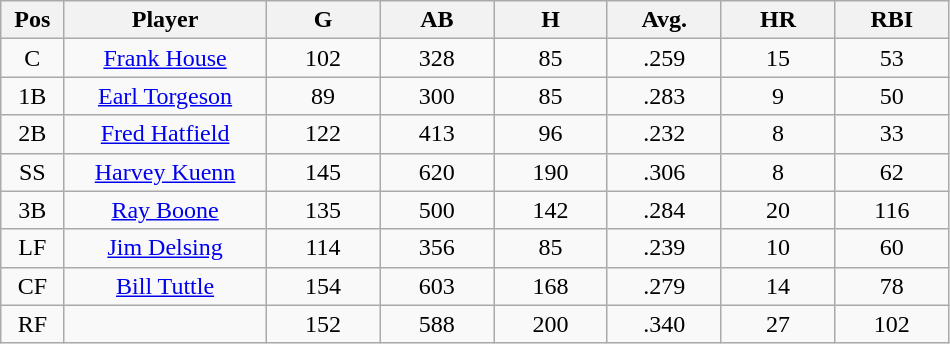<table class="wikitable sortable">
<tr>
<th bgcolor="#DDDDFF" width="5%">Pos</th>
<th bgcolor="#DDDDFF" width="16%">Player</th>
<th bgcolor="#DDDDFF" width="9%">G</th>
<th bgcolor="#DDDDFF" width="9%">AB</th>
<th bgcolor="#DDDDFF" width="9%">H</th>
<th bgcolor="#DDDDFF" width="9%">Avg.</th>
<th bgcolor="#DDDDFF" width="9%">HR</th>
<th bgcolor="#DDDDFF" width="9%">RBI</th>
</tr>
<tr align="center">
<td>C</td>
<td><a href='#'>Frank House</a></td>
<td>102</td>
<td>328</td>
<td>85</td>
<td>.259</td>
<td>15</td>
<td>53</td>
</tr>
<tr align="center">
<td>1B</td>
<td><a href='#'>Earl Torgeson</a></td>
<td>89</td>
<td>300</td>
<td>85</td>
<td>.283</td>
<td>9</td>
<td>50</td>
</tr>
<tr align="center">
<td>2B</td>
<td><a href='#'>Fred Hatfield</a></td>
<td>122</td>
<td>413</td>
<td>96</td>
<td>.232</td>
<td>8</td>
<td>33</td>
</tr>
<tr align="center">
<td>SS</td>
<td><a href='#'>Harvey Kuenn</a></td>
<td>145</td>
<td>620</td>
<td>190</td>
<td>.306</td>
<td>8</td>
<td>62</td>
</tr>
<tr align="center">
<td>3B</td>
<td><a href='#'>Ray Boone</a></td>
<td>135</td>
<td>500</td>
<td>142</td>
<td>.284</td>
<td>20</td>
<td>116</td>
</tr>
<tr align="center">
<td>LF</td>
<td><a href='#'>Jim Delsing</a></td>
<td>114</td>
<td>356</td>
<td>85</td>
<td>.239</td>
<td>10</td>
<td>60</td>
</tr>
<tr align="center">
<td>CF</td>
<td><a href='#'>Bill Tuttle</a></td>
<td>154</td>
<td>603</td>
<td>168</td>
<td>.279</td>
<td>14</td>
<td>78</td>
</tr>
<tr align="center">
<td>RF</td>
<td></td>
<td>152</td>
<td>588</td>
<td>200</td>
<td>.340</td>
<td>27</td>
<td>102</td>
</tr>
</table>
